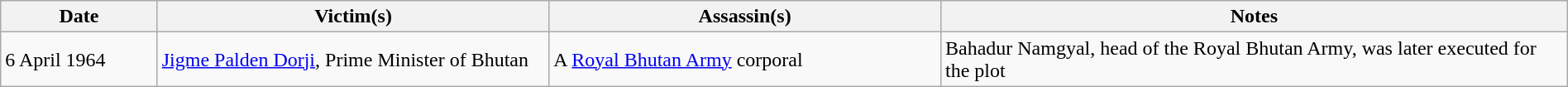<table class="wikitable"  style="width:100%">
<tr>
<th style="width:10%">Date</th>
<th style="width:25%">Victim(s)</th>
<th style="width:25%">Assassin(s)</th>
<th style="width:40%">Notes</th>
</tr>
<tr>
<td>6 April 1964</td>
<td><a href='#'>Jigme Palden Dorji</a>, Prime Minister of Bhutan</td>
<td>A <a href='#'>Royal Bhutan Army</a> corporal</td>
<td>Bahadur Namgyal, head of the Royal Bhutan Army, was later executed for the plot</td>
</tr>
</table>
